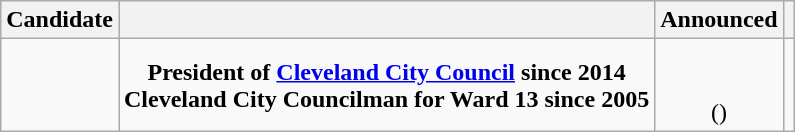<table class="wikitable sortable" style="text-align:center">
<tr>
<th>Candidate</th>
<th class="unsortable"></th>
<th>Announced</th>
<th class="unsortable"></th>
</tr>
<tr>
<td></td>
<td><strong>President of <a href='#'>Cleveland City Council</a> since 2014</strong><br><strong>Cleveland City Councilman for Ward 13 since 2005</strong></td>
<td><br><br>()</td>
<td></td>
</tr>
</table>
